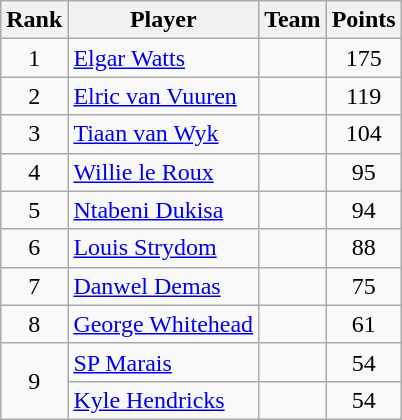<table class="wikitable">
<tr>
<th>Rank</th>
<th>Player</th>
<th>Team</th>
<th>Points</th>
</tr>
<tr>
<td align=center>1</td>
<td><a href='#'>Elgar Watts</a></td>
<td></td>
<td align=center>175</td>
</tr>
<tr>
<td align=center>2</td>
<td><a href='#'>Elric van Vuuren</a></td>
<td></td>
<td align=center>119</td>
</tr>
<tr>
<td align=center>3</td>
<td><a href='#'>Tiaan van Wyk</a></td>
<td></td>
<td align=center>104</td>
</tr>
<tr>
<td align=center>4</td>
<td><a href='#'>Willie le Roux</a></td>
<td></td>
<td align=center>95</td>
</tr>
<tr>
<td align=center>5</td>
<td><a href='#'>Ntabeni Dukisa</a></td>
<td></td>
<td align=center>94</td>
</tr>
<tr>
<td align=center>6</td>
<td><a href='#'>Louis Strydom</a></td>
<td></td>
<td align=center>88</td>
</tr>
<tr>
<td align=center>7</td>
<td><a href='#'>Danwel Demas</a></td>
<td></td>
<td align=center>75</td>
</tr>
<tr>
<td align=center>8</td>
<td><a href='#'>George Whitehead</a></td>
<td></td>
<td align=center>61</td>
</tr>
<tr>
<td rowspan=2 align=center>9</td>
<td><a href='#'>SP Marais</a></td>
<td></td>
<td align=center>54</td>
</tr>
<tr>
<td><a href='#'>Kyle Hendricks</a></td>
<td></td>
<td align=center>54</td>
</tr>
</table>
